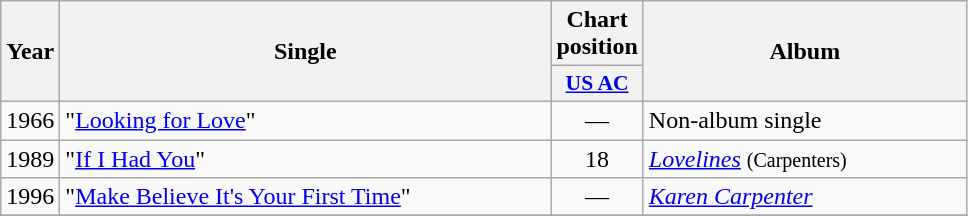<table class="wikitable">
<tr>
<th rowspan="2">Year</th>
<th rowspan="2" style="width:20em;">Single</th>
<th colspan="1">Chart position</th>
<th rowspan="2" style="width:13em;">Album</th>
</tr>
<tr>
<th style="width:3em;font-size:90%"><a href='#'>US AC</a><br></th>
</tr>
<tr>
<td>1966</td>
<td>"<a href='#'>Looking for Love</a>"</td>
<td align="center">—</td>
<td>Non-album single</td>
</tr>
<tr>
<td>1989</td>
<td>"<a href='#'>If I Had You</a>"</td>
<td align="center">18</td>
<td><em><a href='#'>Lovelines</a></em> <small>(Carpenters)</small></td>
</tr>
<tr>
<td>1996</td>
<td>"<a href='#'>Make Believe It's Your First Time</a>"</td>
<td align="center">—</td>
<td><em><a href='#'>Karen Carpenter</a></em></td>
</tr>
<tr>
</tr>
</table>
